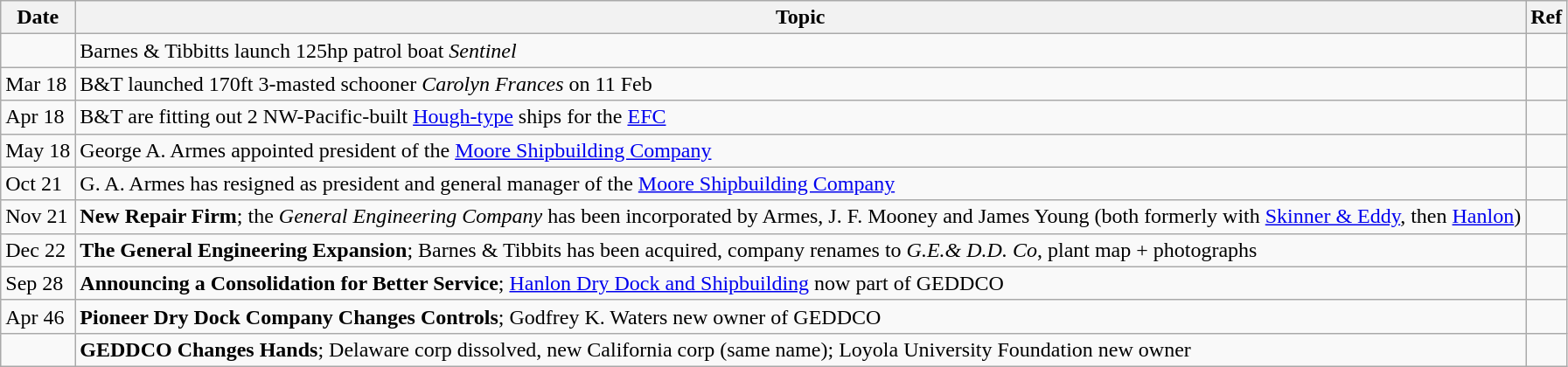<table class=wikitable>
<tr>
<th>Date</th>
<th>Topic</th>
<th>Ref</th>
</tr>
<tr>
<td></td>
<td>Barnes & Tibbitts launch 125hp patrol boat <em>Sentinel</em></td>
<td></td>
</tr>
<tr>
<td>Mar 18</td>
<td>B&T launched 170ft 3-masted schooner <em>Carolyn Frances</em> on 11 Feb</td>
<td></td>
</tr>
<tr>
<td>Apr 18</td>
<td>B&T are fitting out 2 NW-Pacific-built <a href='#'>Hough-type</a> ships for the <a href='#'>EFC</a></td>
<td></td>
</tr>
<tr>
<td>May 18</td>
<td>George A. Armes appointed president of the <a href='#'>Moore Shipbuilding Company</a></td>
<td></td>
</tr>
<tr>
<td>Oct 21</td>
<td>G. A. Armes has resigned as president and general manager of the <a href='#'>Moore Shipbuilding Company</a></td>
<td></td>
</tr>
<tr>
<td>Nov 21</td>
<td><strong>New Repair Firm</strong>; the <em>General Engineering Company</em> has been incorporated by Armes, J. F. Mooney and James Young (both formerly with <a href='#'>Skinner & Eddy</a>, then <a href='#'>Hanlon</a>)</td>
<td></td>
</tr>
<tr>
<td>Dec 22</td>
<td><strong>The General Engineering Expansion</strong>; Barnes & Tibbits has been acquired, company renames to <em>G.E.& D.D. Co</em>, plant map + photographs</td>
<td></td>
</tr>
<tr>
<td>Sep 28</td>
<td><strong>Announcing a Consolidation for Better Service</strong>; <a href='#'>Hanlon Dry Dock and Shipbuilding</a> now part of GEDDCO</td>
<td></td>
</tr>
<tr>
<td>Apr 46</td>
<td><strong>Pioneer Dry Dock Company Changes Controls</strong>; Godfrey K. Waters new owner of GEDDCO</td>
<td></td>
</tr>
<tr>
<td></td>
<td><strong>GEDDCO Changes Hands</strong>; Delaware corp dissolved, new California corp (same name); Loyola University Foundation new owner</td>
<td></td>
</tr>
</table>
